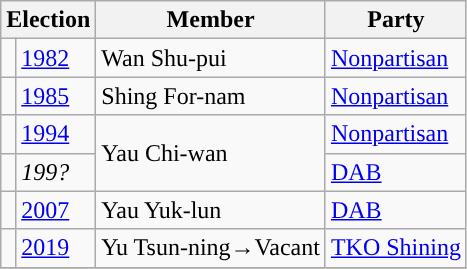<table class="wikitable">
<tr>
<th colspan="2">Election</th>
<th>Member</th>
<th>Party</th>
</tr>
<tr>
<td style="color:inherit;background:"></td>
<td><a href='#'>1982</a></td>
<td>Wan Shu-pui</td>
<td><a href='#'>Nonpartisan</a></td>
</tr>
<tr>
<td style="color:inherit;background:"></td>
<td><a href='#'>1985</a></td>
<td>Shing For-nam</td>
<td><a href='#'>Nonpartisan</a></td>
</tr>
<tr>
<td style="color:inherit;background:"></td>
<td><a href='#'>1994</a></td>
<td rowspan=2>Yau Chi-wan</td>
<td><a href='#'>Nonpartisan</a></td>
</tr>
<tr>
<td style="color:inherit;background:"></td>
<td><em>199?</em></td>
<td><a href='#'>DAB</a></td>
</tr>
<tr>
<td style="color:inherit;background:"></td>
<td><a href='#'>2007</a></td>
<td>Yau Yuk-lun</td>
<td><a href='#'>DAB</a></td>
</tr>
<tr>
<td style="color:inherit;background:"></td>
<td><a href='#'>2019</a></td>
<td>Yu Tsun-ning→Vacant</td>
<td><a href='#'>TKO Shining</a></td>
</tr>
<tr>
</tr>
</table>
